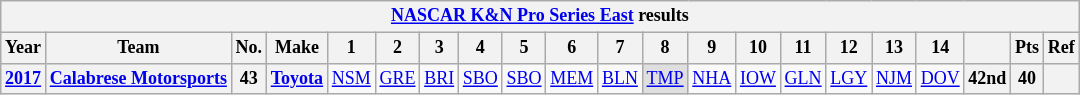<table class="wikitable" style="text-align:center; font-size:75%">
<tr>
<th colspan=21><a href='#'>NASCAR K&N Pro Series East</a> results</th>
</tr>
<tr>
<th>Year</th>
<th>Team</th>
<th>No.</th>
<th>Make</th>
<th>1</th>
<th>2</th>
<th>3</th>
<th>4</th>
<th>5</th>
<th>6</th>
<th>7</th>
<th>8</th>
<th>9</th>
<th>10</th>
<th>11</th>
<th>12</th>
<th>13</th>
<th>14</th>
<th></th>
<th>Pts</th>
<th>Ref</th>
</tr>
<tr>
<th><a href='#'>2017</a></th>
<th><a href='#'>Calabrese Motorsports</a></th>
<th>43</th>
<th><a href='#'>Toyota</a></th>
<td><a href='#'>NSM</a></td>
<td><a href='#'>GRE</a></td>
<td><a href='#'>BRI</a></td>
<td><a href='#'>SBO</a></td>
<td><a href='#'>SBO</a></td>
<td><a href='#'>MEM</a></td>
<td><a href='#'>BLN</a></td>
<td style="background:#DFDFDF;"><a href='#'>TMP</a><br></td>
<td><a href='#'>NHA</a></td>
<td><a href='#'>IOW</a></td>
<td><a href='#'>GLN</a></td>
<td><a href='#'>LGY</a></td>
<td><a href='#'>NJM</a></td>
<td><a href='#'>DOV</a></td>
<th>42nd</th>
<th>40</th>
<th></th>
</tr>
</table>
